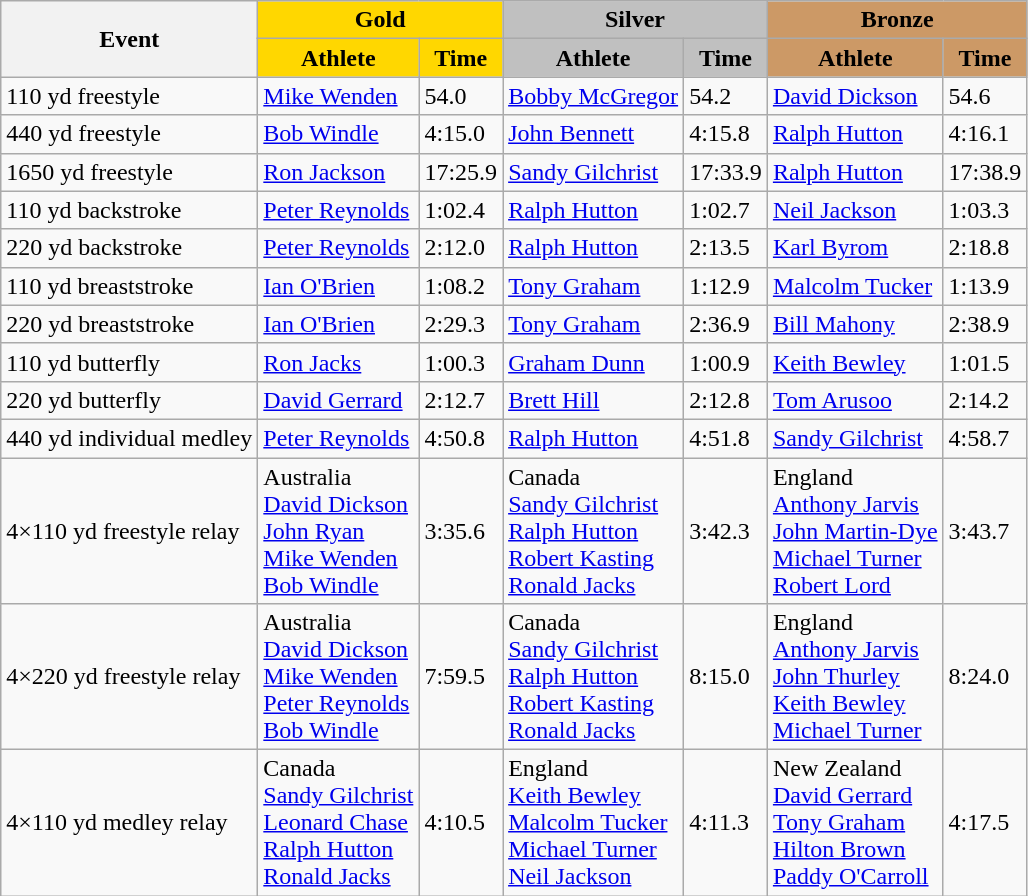<table class="wikitable">
<tr>
<th scope="col" rowspan=2>Event</th>
<th scope="colgroup" colspan=2 style="background: gold;">Gold</th>
<th scope="colgroup" colspan=2 style="background: silver;">Silver</th>
<th scope="colgroup" colspan=2 style="background: #cc9966;">Bronze</th>
</tr>
<tr>
<th scope="col" style="background-color:gold;">Athlete</th>
<th scope="col" style="background-color:gold;">Time</th>
<th scope="col" style="background-color:silver;">Athlete</th>
<th scope="col" style="background-color:silver;">Time</th>
<th scope="col" style="background-color:#cc9966;">Athlete</th>
<th scope="col" style="background-color:#cc9966;">Time</th>
</tr>
<tr>
<td>110 yd freestyle</td>
<td><a href='#'>Mike Wenden</a> </td>
<td>54.0</td>
<td><a href='#'>Bobby McGregor</a> </td>
<td>54.2</td>
<td><a href='#'>David Dickson</a> </td>
<td>54.6</td>
</tr>
<tr>
<td>440 yd freestyle</td>
<td><a href='#'>Bob Windle</a> </td>
<td>4:15.0</td>
<td><a href='#'>John Bennett</a> </td>
<td>4:15.8</td>
<td><a href='#'>Ralph Hutton</a> </td>
<td>4:16.1</td>
</tr>
<tr>
<td>1650 yd freestyle</td>
<td><a href='#'>Ron Jackson</a> </td>
<td>17:25.9</td>
<td><a href='#'>Sandy Gilchrist</a> </td>
<td>17:33.9</td>
<td><a href='#'>Ralph Hutton</a> </td>
<td>17:38.9</td>
</tr>
<tr>
<td>110 yd backstroke</td>
<td><a href='#'>Peter Reynolds</a> </td>
<td>1:02.4</td>
<td><a href='#'>Ralph Hutton</a> </td>
<td>1:02.7</td>
<td><a href='#'>Neil Jackson</a> </td>
<td>1:03.3</td>
</tr>
<tr>
<td>220 yd backstroke</td>
<td><a href='#'>Peter Reynolds</a> </td>
<td>2:12.0</td>
<td><a href='#'>Ralph Hutton</a> </td>
<td>2:13.5</td>
<td><a href='#'>Karl Byrom</a> </td>
<td>2:18.8</td>
</tr>
<tr>
<td>110 yd breaststroke</td>
<td><a href='#'>Ian O'Brien</a> </td>
<td>1:08.2</td>
<td><a href='#'>Tony Graham</a> </td>
<td>1:12.9</td>
<td><a href='#'>Malcolm Tucker</a> </td>
<td>1:13.9</td>
</tr>
<tr>
<td>220 yd breaststroke</td>
<td><a href='#'>Ian O'Brien</a> </td>
<td>2:29.3</td>
<td><a href='#'>Tony Graham</a> </td>
<td>2:36.9</td>
<td><a href='#'>Bill Mahony</a> </td>
<td>2:38.9</td>
</tr>
<tr>
<td>110 yd butterfly</td>
<td><a href='#'>Ron Jacks</a> </td>
<td>1:00.3</td>
<td><a href='#'>Graham Dunn</a> </td>
<td>1:00.9</td>
<td><a href='#'>Keith Bewley</a> </td>
<td>1:01.5</td>
</tr>
<tr>
<td>220 yd butterfly</td>
<td><a href='#'>David Gerrard</a> </td>
<td>2:12.7</td>
<td><a href='#'>Brett Hill</a> </td>
<td>2:12.8</td>
<td><a href='#'>Tom Arusoo</a> </td>
<td>2:14.2</td>
</tr>
<tr>
<td>440 yd individual medley</td>
<td><a href='#'>Peter Reynolds</a> </td>
<td>4:50.8</td>
<td><a href='#'>Ralph Hutton</a> </td>
<td>4:51.8</td>
<td><a href='#'>Sandy Gilchrist</a> </td>
<td>4:58.7</td>
</tr>
<tr>
<td>4×110 yd freestyle relay</td>
<td>Australia <br><a href='#'>David Dickson</a><br><a href='#'>John Ryan</a><br><a href='#'>Mike Wenden</a><br><a href='#'>Bob Windle</a></td>
<td>3:35.6</td>
<td>Canada <br><a href='#'>Sandy Gilchrist</a><br><a href='#'>Ralph Hutton</a><br><a href='#'>Robert Kasting</a><br><a href='#'>Ronald Jacks</a></td>
<td>3:42.3</td>
<td>England <br><a href='#'>Anthony Jarvis</a><br><a href='#'>John Martin-Dye</a><br><a href='#'>Michael Turner</a><br><a href='#'>Robert Lord</a></td>
<td>3:43.7</td>
</tr>
<tr>
<td>4×220 yd freestyle relay</td>
<td>Australia <br><a href='#'>David Dickson</a><br><a href='#'>Mike Wenden</a><br><a href='#'>Peter Reynolds</a><br><a href='#'>Bob Windle</a></td>
<td>7:59.5</td>
<td>Canada <br><a href='#'>Sandy Gilchrist</a><br><a href='#'>Ralph Hutton</a><br><a href='#'>Robert Kasting</a><br><a href='#'>Ronald Jacks</a></td>
<td>8:15.0</td>
<td>England <br><a href='#'>Anthony Jarvis</a><br><a href='#'>John Thurley</a><br><a href='#'>Keith Bewley</a><br><a href='#'>Michael Turner</a></td>
<td>8:24.0</td>
</tr>
<tr>
<td>4×110 yd medley relay</td>
<td>Canada <br><a href='#'>Sandy Gilchrist</a><br><a href='#'>Leonard Chase</a><br><a href='#'>Ralph Hutton</a><br><a href='#'>Ronald Jacks</a></td>
<td>4:10.5</td>
<td>England <br><a href='#'>Keith Bewley</a><br><a href='#'>Malcolm Tucker</a><br><a href='#'>Michael Turner</a><br><a href='#'>Neil Jackson</a></td>
<td>4:11.3</td>
<td>New Zealand <br><a href='#'>David Gerrard</a><br><a href='#'>Tony Graham</a><br><a href='#'>Hilton Brown</a><br><a href='#'>Paddy O'Carroll</a></td>
<td>4:17.5</td>
</tr>
</table>
